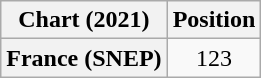<table class="wikitable plainrowheaders" style="text-align:center;">
<tr>
<th align="left">Chart (2021)</th>
<th align="center">Position</th>
</tr>
<tr>
<th scope="row">France (SNEP)</th>
<td>123</td>
</tr>
</table>
